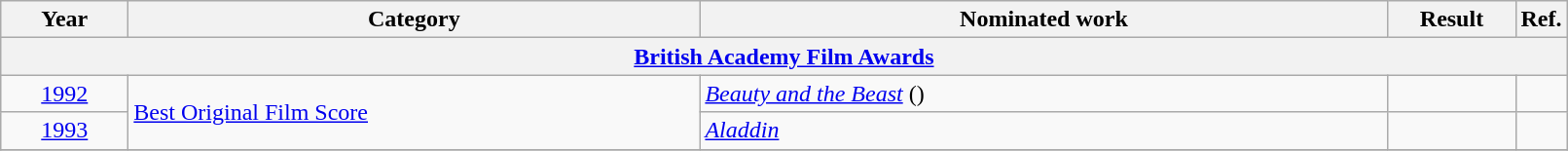<table class=wikitable>
<tr>
<th scope="col" style="width:5em;">Year</th>
<th scope="col" style="width:24em;">Category</th>
<th scope="col" style="width:29em;">Nominated work</th>
<th scope="col" style="width:5em;">Result</th>
<th>Ref.</th>
</tr>
<tr>
<th colspan=5><a href='#'>British Academy Film Awards</a></th>
</tr>
<tr>
<td style="text-align:center;"><a href='#'>1992</a></td>
<td rowspan="2"><a href='#'>Best Original Film Score</a></td>
<td><em><a href='#'>Beauty and the Beast</a></em> ()</td>
<td></td>
<td></td>
</tr>
<tr>
<td style="text-align:center;"><a href='#'>1993</a></td>
<td><em><a href='#'>Aladdin</a></em></td>
<td></td>
<td></td>
</tr>
<tr>
</tr>
</table>
